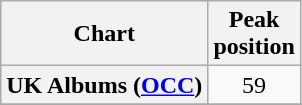<table class="wikitable plainrowheaders sortable" style="text-align:center;" border="1">
<tr>
<th scope="col">Chart</th>
<th scope="col">Peak<br>position</th>
</tr>
<tr>
<th scope="row">UK Albums (<a href='#'>OCC</a>)</th>
<td>59</td>
</tr>
<tr>
</tr>
</table>
